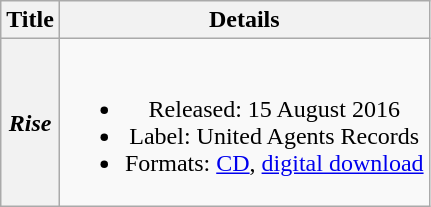<table class="wikitable plainrowheaders" style="text-align:center;">
<tr>
<th scope="col">Title</th>
<th scope="col">Details</th>
</tr>
<tr>
<th scope="row"><em>Rise</em></th>
<td><br><ul><li>Released: 15 August 2016</li><li>Label: United Agents Records</li><li>Formats: <a href='#'>CD</a>, <a href='#'>digital download</a></li></ul></td>
</tr>
</table>
